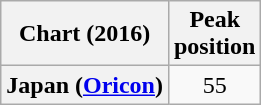<table class="wikitable sortable plainrowheaders">
<tr>
<th>Chart (2016)</th>
<th>Peak<br>position</th>
</tr>
<tr>
<th scope="row">Japan (<a href='#'>Oricon</a>)</th>
<td align="center">55</td>
</tr>
</table>
